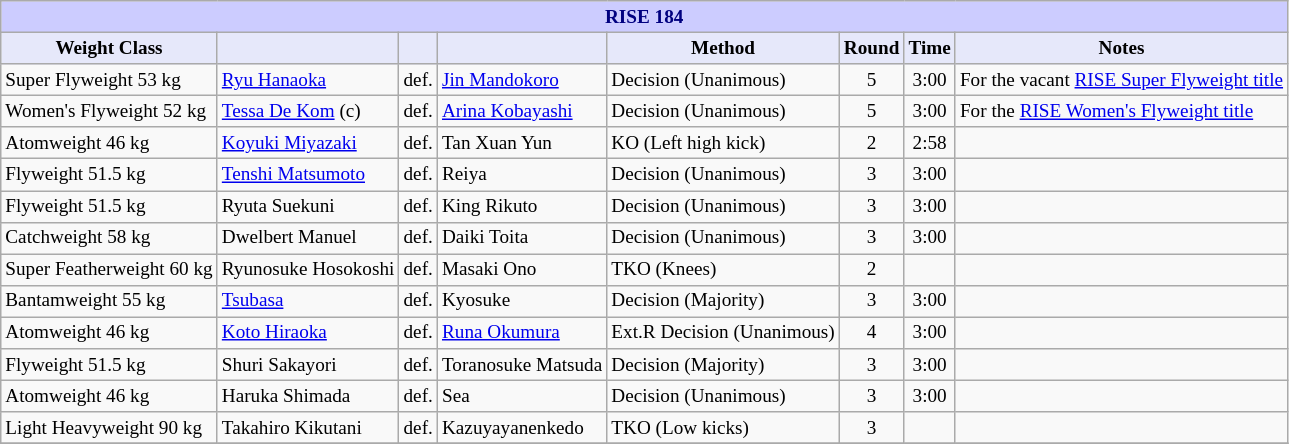<table class="wikitable" style="font-size: 80%;">
<tr>
<th colspan="8" style="background-color: #ccf; color: #000080; text-align: center;"><strong>RISE 184</strong></th>
</tr>
<tr>
<th colspan="1" style="background-color: #E6E8FA; color: #000000; text-align: center;">Weight Class</th>
<th colspan="1" style="background-color: #E6E8FA; color: #000000; text-align: center;"></th>
<th colspan="1" style="background-color: #E6E8FA; color: #000000; text-align: center;"></th>
<th colspan="1" style="background-color: #E6E8FA; color: #000000; text-align: center;"></th>
<th colspan="1" style="background-color: #E6E8FA; color: #000000; text-align: center;">Method</th>
<th colspan="1" style="background-color: #E6E8FA; color: #000000; text-align: center;">Round</th>
<th colspan="1" style="background-color: #E6E8FA; color: #000000; text-align: center;">Time</th>
<th colspan="1" style="background-color: #E6E8FA; color: #000000; text-align: center;">Notes</th>
</tr>
<tr>
<td>Super Flyweight 53 kg</td>
<td> <a href='#'>Ryu Hanaoka</a></td>
<td align="center">def.</td>
<td> <a href='#'>Jin Mandokoro</a></td>
<td>Decision (Unanimous)</td>
<td align="center">5</td>
<td align="center">3:00</td>
<td>For the vacant <a href='#'>RISE Super Flyweight title</a></td>
</tr>
<tr>
<td>Women's Flyweight 52 kg</td>
<td> <a href='#'>Tessa De Kom</a> (c)</td>
<td align="center">def.</td>
<td> <a href='#'>Arina Kobayashi</a></td>
<td>Decision (Unanimous)</td>
<td align="center">5</td>
<td align="center">3:00</td>
<td>For the <a href='#'>RISE Women's Flyweight title</a></td>
</tr>
<tr>
<td>Atomweight 46 kg</td>
<td> <a href='#'>Koyuki Miyazaki</a></td>
<td align="center">def.</td>
<td> Tan Xuan Yun</td>
<td>KO (Left high kick)</td>
<td align="center">2</td>
<td align="center">2:58</td>
<td></td>
</tr>
<tr>
<td>Flyweight 51.5 kg</td>
<td> <a href='#'>Tenshi Matsumoto</a></td>
<td align="center">def.</td>
<td> Reiya</td>
<td>Decision (Unanimous)</td>
<td align="center">3</td>
<td align="center">3:00</td>
<td></td>
</tr>
<tr>
<td>Flyweight 51.5 kg</td>
<td> Ryuta Suekuni</td>
<td align="center">def.</td>
<td> King Rikuto</td>
<td>Decision (Unanimous)</td>
<td align="center">3</td>
<td align="center">3:00</td>
<td></td>
</tr>
<tr>
<td>Catchweight 58 kg</td>
<td> Dwelbert Manuel</td>
<td align="center">def.</td>
<td> Daiki Toita</td>
<td>Decision (Unanimous)</td>
<td align="center">3</td>
<td align="center">3:00</td>
<td></td>
</tr>
<tr>
<td>Super Featherweight 60 kg</td>
<td> Ryunosuke Hosokoshi</td>
<td align="center">def.</td>
<td> Masaki Ono</td>
<td>TKO (Knees)</td>
<td align="center">2</td>
<td align="center"></td>
<td></td>
</tr>
<tr>
<td>Bantamweight 55 kg</td>
<td> <a href='#'>Tsubasa</a></td>
<td align="center">def.</td>
<td> Kyosuke</td>
<td>Decision (Majority)</td>
<td align="center">3</td>
<td align="center">3:00</td>
<td></td>
</tr>
<tr>
<td>Atomweight 46 kg</td>
<td> <a href='#'>Koto Hiraoka</a></td>
<td align="center">def.</td>
<td> <a href='#'>Runa Okumura</a></td>
<td>Ext.R Decision (Unanimous)</td>
<td align="center">4</td>
<td align="center">3:00</td>
<td></td>
</tr>
<tr>
<td>Flyweight 51.5 kg</td>
<td> Shuri Sakayori</td>
<td align="center">def.</td>
<td> Toranosuke Matsuda</td>
<td>Decision (Majority)</td>
<td align="center">3</td>
<td align="center">3:00</td>
<td></td>
</tr>
<tr>
<td>Atomweight 46 kg</td>
<td> Haruka Shimada</td>
<td align="center">def.</td>
<td> Sea</td>
<td>Decision (Unanimous)</td>
<td align="center">3</td>
<td align="center">3:00</td>
<td></td>
</tr>
<tr>
<td>Light Heavyweight 90 kg</td>
<td> Takahiro Kikutani</td>
<td align="center">def.</td>
<td> Kazuyayanenkedo</td>
<td>TKO (Low kicks)</td>
<td align="center">3</td>
<td align="center"></td>
<td></td>
</tr>
<tr>
</tr>
</table>
